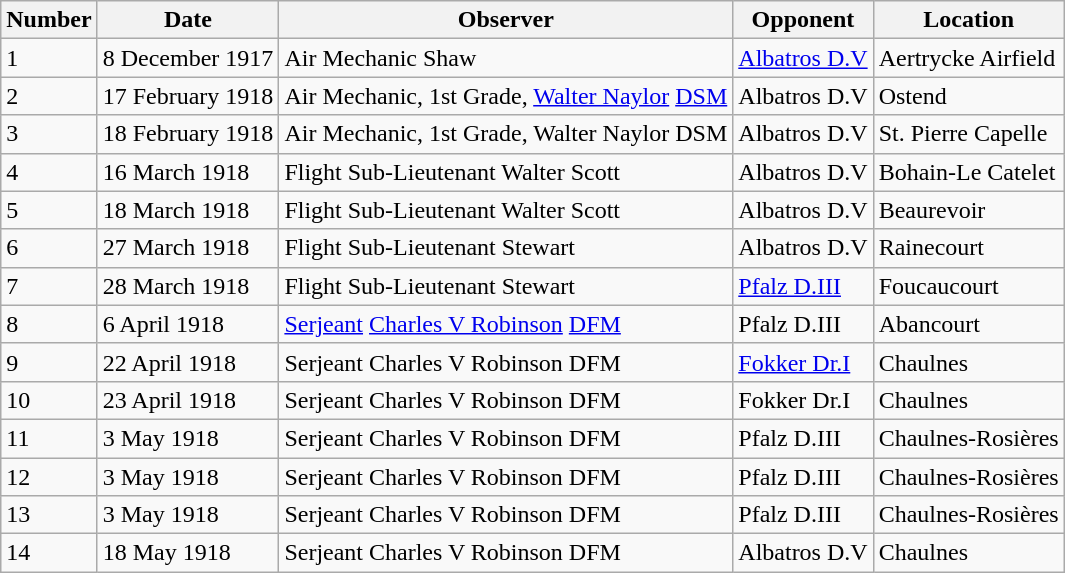<table class="wikitable">
<tr>
<th>Number</th>
<th>Date</th>
<th>Observer</th>
<th>Opponent</th>
<th>Location</th>
</tr>
<tr>
<td>1</td>
<td>8 December 1917</td>
<td>Air Mechanic Shaw</td>
<td><a href='#'>Albatros D.V</a></td>
<td>Aertrycke Airfield</td>
</tr>
<tr>
<td>2</td>
<td>17 February 1918</td>
<td>Air Mechanic, 1st Grade, <a href='#'>Walter Naylor</a> <a href='#'>DSM</a></td>
<td>Albatros D.V</td>
<td>Ostend</td>
</tr>
<tr>
<td>3</td>
<td>18 February 1918</td>
<td>Air Mechanic, 1st Grade, Walter Naylor DSM</td>
<td>Albatros D.V</td>
<td>St. Pierre Capelle</td>
</tr>
<tr>
<td>4</td>
<td>16 March 1918</td>
<td>Flight Sub-Lieutenant Walter Scott</td>
<td>Albatros D.V</td>
<td>Bohain-Le Catelet</td>
</tr>
<tr>
<td>5</td>
<td>18 March 1918</td>
<td>Flight Sub-Lieutenant Walter Scott</td>
<td>Albatros D.V</td>
<td>Beaurevoir</td>
</tr>
<tr>
<td>6</td>
<td>27 March 1918</td>
<td>Flight Sub-Lieutenant Stewart</td>
<td>Albatros D.V</td>
<td>Rainecourt</td>
</tr>
<tr>
<td>7</td>
<td>28 March 1918</td>
<td>Flight Sub-Lieutenant Stewart</td>
<td><a href='#'>Pfalz D.III</a></td>
<td>Foucaucourt</td>
</tr>
<tr>
<td>8</td>
<td>6 April 1918</td>
<td><a href='#'>Serjeant</a> <a href='#'>Charles V Robinson</a> <a href='#'>DFM</a></td>
<td>Pfalz D.III</td>
<td>Abancourt</td>
</tr>
<tr>
<td>9</td>
<td>22 April 1918</td>
<td>Serjeant Charles V Robinson DFM</td>
<td><a href='#'>Fokker Dr.I</a></td>
<td>Chaulnes</td>
</tr>
<tr>
<td>10</td>
<td>23 April 1918</td>
<td>Serjeant Charles V Robinson DFM</td>
<td>Fokker Dr.I</td>
<td>Chaulnes</td>
</tr>
<tr>
<td>11</td>
<td>3 May 1918</td>
<td>Serjeant Charles V Robinson DFM</td>
<td>Pfalz D.III</td>
<td>Chaulnes-Rosières</td>
</tr>
<tr>
<td>12</td>
<td>3 May 1918</td>
<td>Serjeant Charles V Robinson DFM</td>
<td>Pfalz D.III</td>
<td>Chaulnes-Rosières</td>
</tr>
<tr>
<td>13</td>
<td>3 May 1918</td>
<td>Serjeant Charles V Robinson DFM</td>
<td>Pfalz D.III</td>
<td>Chaulnes-Rosières</td>
</tr>
<tr>
<td>14</td>
<td>18 May 1918</td>
<td>Serjeant Charles V Robinson DFM</td>
<td>Albatros D.V</td>
<td>Chaulnes</td>
</tr>
</table>
